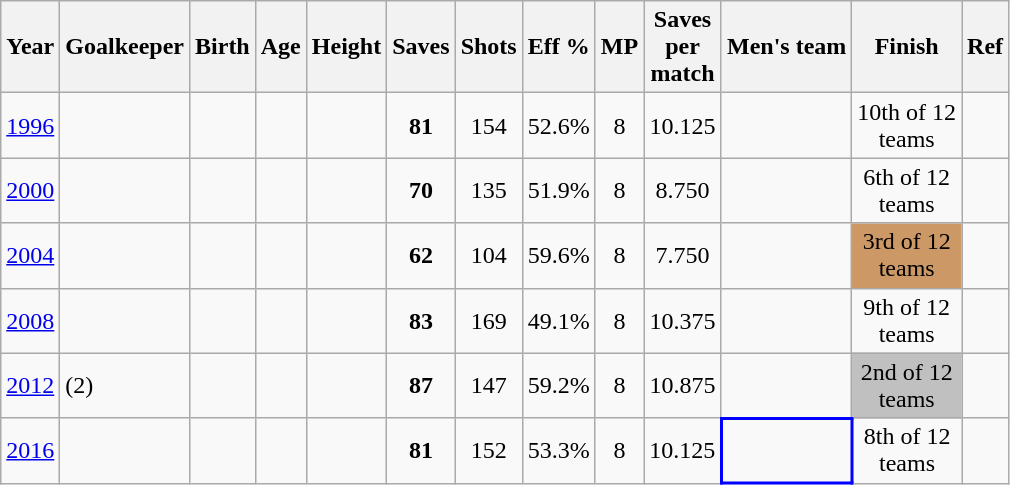<table class="wikitable sortable sticky-header" style="text-align: center; font-size: 100%; margin-left: 1em;">
<tr>
<th scope="col">Year</th>
<th scope="col">Goalkeeper</th>
<th scope="col">Birth</th>
<th scope="col">Age</th>
<th scope="col">Height</th>
<th scope="col">Saves</th>
<th scope="col">Shots</th>
<th scope="col">Eff %</th>
<th scope="col">MP</th>
<th scope="col">Saves<br>per<br>match</th>
<th scope="col">Men's team</th>
<th scope="col">Finish</th>
<th scope="col" class="unsortable">Ref</th>
</tr>
<tr>
<td><a href='#'>1996</a></td>
<td style="text-align: left;"></td>
<td></td>
<td></td>
<td></td>
<td><strong>81</strong></td>
<td>154</td>
<td>52.6%</td>
<td>8</td>
<td>10.125</td>
<td style="text-align: left;"></td>
<td>10th of 12<br>teams</td>
<td></td>
</tr>
<tr>
<td><a href='#'>2000</a></td>
<td style="text-align: left;"></td>
<td></td>
<td></td>
<td></td>
<td><strong>70</strong></td>
<td>135</td>
<td>51.9%</td>
<td>8</td>
<td>8.750</td>
<td style="text-align: left;"></td>
<td>6th of 12<br>teams</td>
<td></td>
</tr>
<tr>
<td><a href='#'>2004</a></td>
<td style="text-align: left;"></td>
<td></td>
<td></td>
<td></td>
<td><strong>62</strong></td>
<td>104</td>
<td>59.6%</td>
<td>8</td>
<td>7.750</td>
<td style="text-align: left;"></td>
<td style="background-color: #cc9966;">3rd of 12<br>teams</td>
<td></td>
</tr>
<tr>
<td><a href='#'>2008</a></td>
<td style="text-align: left;"></td>
<td></td>
<td></td>
<td></td>
<td><strong>83</strong></td>
<td>169</td>
<td>49.1%</td>
<td>8</td>
<td>10.375</td>
<td style="text-align: left;"></td>
<td>9th of 12<br>teams</td>
<td></td>
</tr>
<tr>
<td><a href='#'>2012</a></td>
<td style="text-align: left;"> (2)</td>
<td></td>
<td></td>
<td></td>
<td><strong>87</strong></td>
<td>147</td>
<td>59.2%</td>
<td>8</td>
<td>10.875</td>
<td style="text-align: left;"></td>
<td style="background-color: silver;">2nd of 12<br>teams</td>
<td></td>
</tr>
<tr>
<td><a href='#'>2016</a></td>
<td style="text-align: left;"></td>
<td></td>
<td></td>
<td></td>
<td><strong>81</strong></td>
<td>152</td>
<td>53.3%</td>
<td>8</td>
<td>10.125</td>
<td style="border: 2px solid blue; text-align: left;"></td>
<td>8th of 12<br>teams</td>
<td></td>
</tr>
</table>
